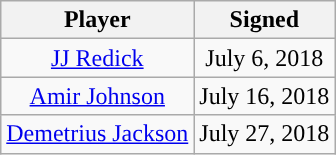<table class="wikitable sortable sortable" style="text-align: center;">
<tr>
<th>Player</th>
<th>Signed</th>
</tr>
<tr>
<td><a href='#'>JJ Redick</a></td>
<td>July 6, 2018</td>
</tr>
<tr>
<td><a href='#'>Amir Johnson</a></td>
<td>July 16, 2018</td>
</tr>
<tr>
<td><a href='#'>Demetrius Jackson</a></td>
<td>July 27, 2018</td>
</tr>
</table>
